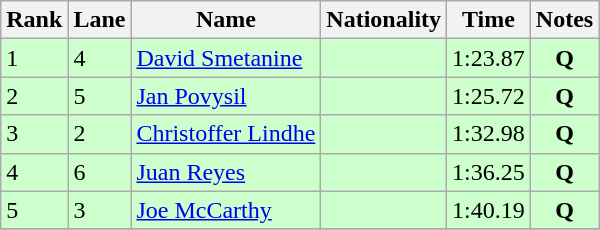<table class="wikitable">
<tr>
<th>Rank</th>
<th>Lane</th>
<th>Name</th>
<th>Nationality</th>
<th>Time</th>
<th>Notes</th>
</tr>
<tr style="background:#ccffcc;">
<td>1</td>
<td>4</td>
<td><a href='#'>David Smetanine</a></td>
<td></td>
<td>1:23.87</td>
<td style="text-align:center;"><strong>Q</strong></td>
</tr>
<tr style="background:#ccffcc;">
<td>2</td>
<td>5</td>
<td><a href='#'>Jan Povysil</a></td>
<td></td>
<td>1:25.72</td>
<td style="text-align:center;"><strong>Q</strong></td>
</tr>
<tr style="background:#ccffcc;">
<td>3</td>
<td>2</td>
<td><a href='#'>Christoffer Lindhe</a></td>
<td></td>
<td>1:32.98</td>
<td style="text-align:center;"><strong>Q</strong></td>
</tr>
<tr style="background:#ccffcc;">
<td>4</td>
<td>6</td>
<td><a href='#'>Juan Reyes</a></td>
<td></td>
<td>1:36.25</td>
<td style="text-align:center;"><strong>Q</strong></td>
</tr>
<tr style="background:#ccffcc;">
<td>5</td>
<td>3</td>
<td><a href='#'>Joe McCarthy</a></td>
<td></td>
<td>1:40.19</td>
<td style="text-align:center;"><strong>Q</strong></td>
</tr>
<tr>
</tr>
</table>
